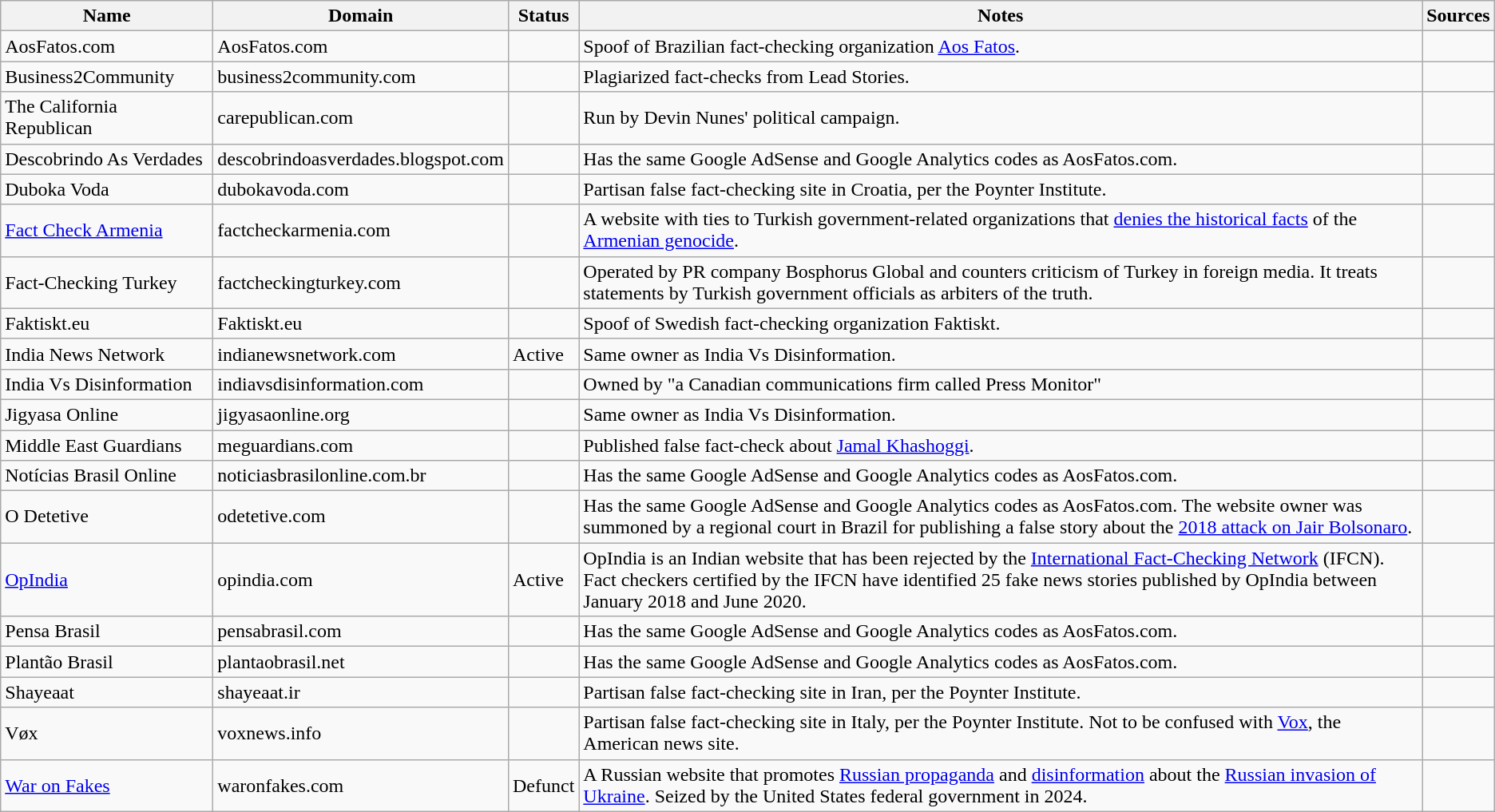<table class="wikitable sortable mw-collapsible">
<tr>
<th width=170>Name</th>
<th>Domain</th>
<th>Status</th>
<th class="unsortable">Notes</th>
<th class="unsortable">Sources</th>
</tr>
<tr>
<td>AosFatos.com</td>
<td>AosFatos.com</td>
<td></td>
<td>Spoof of Brazilian fact-checking organization <a href='#'>Aos Fatos</a>.</td>
<td></td>
</tr>
<tr>
<td>Business2Community</td>
<td>business2community.com</td>
<td></td>
<td>Plagiarized fact-checks from Lead Stories.</td>
<td></td>
</tr>
<tr>
<td>The California Republican</td>
<td>carepublican.com</td>
<td></td>
<td>Run by Devin Nunes' political campaign.</td>
<td></td>
</tr>
<tr>
<td>Descobrindo As Verdades</td>
<td>descobrindoasverdades.blogspot.com</td>
<td></td>
<td>Has the same Google AdSense and Google Analytics codes as AosFatos.com.</td>
<td></td>
</tr>
<tr>
<td>Duboka Voda</td>
<td>dubokavoda.com</td>
<td></td>
<td>Partisan false fact-checking site in Croatia, per the Poynter Institute.</td>
<td></td>
</tr>
<tr>
<td><a href='#'>Fact Check Armenia</a></td>
<td>factcheckarmenia.com</td>
<td></td>
<td>A website with ties to Turkish government-related organizations that <a href='#'>denies the historical facts</a> of the <a href='#'>Armenian genocide</a>.</td>
<td></td>
</tr>
<tr>
<td>Fact-Checking Turkey</td>
<td>factcheckingturkey.com</td>
<td></td>
<td>Operated by PR company Bosphorus Global and counters criticism of Turkey in foreign media. It treats statements by Turkish government officials as arbiters of the truth.</td>
<td></td>
</tr>
<tr>
<td>Faktiskt.eu</td>
<td>Faktiskt.eu</td>
<td></td>
<td>Spoof of Swedish fact-checking organization Faktiskt.</td>
<td></td>
</tr>
<tr>
<td>India News Network</td>
<td>indianewsnetwork.com</td>
<td>Active</td>
<td>Same owner as India Vs Disinformation.</td>
<td></td>
</tr>
<tr>
<td>India Vs Disinformation</td>
<td>indiavsdisinformation.com</td>
<td></td>
<td>Owned by "a Canadian communications firm called Press Monitor"</td>
<td></td>
</tr>
<tr>
<td>Jigyasa Online</td>
<td>jigyasaonline.org</td>
<td></td>
<td>Same owner as India Vs Disinformation.</td>
<td></td>
</tr>
<tr>
<td>Middle East Guardians</td>
<td>meguardians.com</td>
<td></td>
<td>Published false fact-check about <a href='#'>Jamal Khashoggi</a>.</td>
<td></td>
</tr>
<tr>
<td>Notícias Brasil Online</td>
<td>noticiasbrasilonline.com.br</td>
<td></td>
<td>Has the same Google AdSense and Google Analytics codes as AosFatos.com.</td>
<td></td>
</tr>
<tr>
<td>O Detetive</td>
<td>odetetive.com</td>
<td></td>
<td>Has the same Google AdSense and Google Analytics codes as AosFatos.com. The website owner was summoned by a regional court in Brazil for publishing a false story about the <a href='#'>2018 attack on Jair Bolsonaro</a>.</td>
<td></td>
</tr>
<tr>
<td><a href='#'>OpIndia</a></td>
<td>opindia.com</td>
<td>Active</td>
<td>OpIndia is an Indian website that has been rejected by the <a href='#'>International Fact-Checking Network</a> (IFCN). Fact checkers certified by the IFCN have identified 25 fake news stories published by OpIndia between January 2018 and June 2020.</td>
<td></td>
</tr>
<tr>
<td>Pensa Brasil</td>
<td>pensabrasil.com</td>
<td></td>
<td>Has the same Google AdSense and Google Analytics codes as AosFatos.com.</td>
<td></td>
</tr>
<tr>
<td>Plantão Brasil</td>
<td>plantaobrasil.net</td>
<td></td>
<td>Has the same Google AdSense and Google Analytics codes as AosFatos.com.</td>
<td></td>
</tr>
<tr>
<td>Shayeaat</td>
<td>shayeaat.ir</td>
<td></td>
<td>Partisan false fact-checking site in Iran, per the Poynter Institute.</td>
<td></td>
</tr>
<tr>
<td>Vøx</td>
<td>voxnews.info</td>
<td></td>
<td>Partisan false fact-checking site in Italy, per the Poynter Institute. Not to be confused with <a href='#'>Vox</a>, the American news site.</td>
<td></td>
</tr>
<tr>
<td><a href='#'>War on Fakes</a></td>
<td>waronfakes.com</td>
<td>Defunct</td>
<td>A Russian website that promotes <a href='#'>Russian propaganda</a> and <a href='#'>disinformation</a> about the <a href='#'>Russian invasion of Ukraine</a>. Seized by the United States federal government in 2024.</td>
<td></td>
</tr>
</table>
